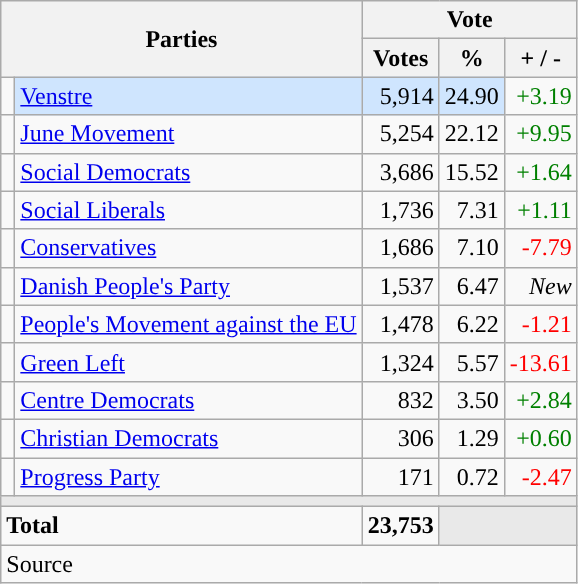<table class="wikitable" style="text-align:right;">
<tr>
<th style="text-align:centre;" rowspan="2" colspan="2" width="225">Parties</th>
<th colspan="3">Vote</th>
</tr>
<tr>
<th width="15">Votes</th>
<th width="15">%</th>
<th width="15">+ / -</th>
</tr>
<tr>
<td width="2" style="color:inherit;background:"></td>
<td bgcolor=#cfe5fe   align="left"><a href='#'>Venstre</a></td>
<td bgcolor=#cfe5fe>5,914</td>
<td bgcolor=#cfe5fe>24.90</td>
<td style=color:green;>+3.19</td>
</tr>
<tr>
<td width="2" style="color:inherit;background:"></td>
<td align="left"><a href='#'>June Movement</a></td>
<td>5,254</td>
<td>22.12</td>
<td style=color:green;>+9.95</td>
</tr>
<tr>
<td width="2" style="color:inherit;background:"></td>
<td align="left"><a href='#'>Social Democrats</a></td>
<td>3,686</td>
<td>15.52</td>
<td style=color:green;>+1.64</td>
</tr>
<tr>
<td width="2" style="color:inherit;background:"></td>
<td align="left"><a href='#'>Social Liberals</a></td>
<td>1,736</td>
<td>7.31</td>
<td style=color:green;>+1.11</td>
</tr>
<tr>
<td width="2" style="color:inherit;background:"></td>
<td align="left"><a href='#'>Conservatives</a></td>
<td>1,686</td>
<td>7.10</td>
<td style=color:red;>-7.79</td>
</tr>
<tr>
<td width="2" style="color:inherit;background:"></td>
<td align="left"><a href='#'>Danish People's Party</a></td>
<td>1,537</td>
<td>6.47</td>
<td><em>New</em></td>
</tr>
<tr>
<td width="2" style="color:inherit;background:"></td>
<td align="left"><a href='#'>People's Movement against the EU</a></td>
<td>1,478</td>
<td>6.22</td>
<td style=color:red;>-1.21</td>
</tr>
<tr>
<td width="2" style="color:inherit;background:"></td>
<td align="left"><a href='#'>Green Left</a></td>
<td>1,324</td>
<td>5.57</td>
<td style=color:red;>-13.61</td>
</tr>
<tr>
<td width="2" style="color:inherit;background:"></td>
<td align="left"><a href='#'>Centre Democrats</a></td>
<td>832</td>
<td>3.50</td>
<td style=color:green;>+2.84</td>
</tr>
<tr>
<td width="2" style="color:inherit;background:"></td>
<td align="left"><a href='#'>Christian Democrats</a></td>
<td>306</td>
<td>1.29</td>
<td style=color:green;>+0.60</td>
</tr>
<tr>
<td width="2" style="color:inherit;background:"></td>
<td align="left"><a href='#'>Progress Party</a></td>
<td>171</td>
<td>0.72</td>
<td style=color:red;>-2.47</td>
</tr>
<tr>
<td colspan="7" bgcolor="#E9E9E9"></td>
</tr>
<tr>
<td align="left" colspan="2"><strong>Total</strong></td>
<td><strong>23,753</strong></td>
<td bgcolor="#E9E9E9" colspan="2"></td>
</tr>
<tr>
<td align="left" colspan="6">Source</td>
</tr>
</table>
